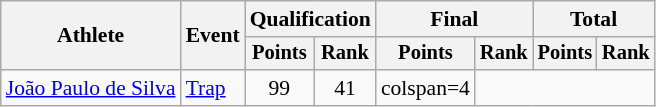<table class=wikitable style=font-size:90%;text-align:center>
<tr>
<th rowspan=2>Athlete</th>
<th rowspan=2>Event</th>
<th colspan=2>Qualification</th>
<th colspan=2>Final</th>
<th colspan=2>Total</th>
</tr>
<tr style=font-size:95%>
<th>Points</th>
<th>Rank</th>
<th>Points</th>
<th>Rank</th>
<th>Points</th>
<th>Rank</th>
</tr>
<tr>
<td align=left><a href='#'>João Paulo de Silva</a></td>
<td align=left><a href='#'>Trap</a></td>
<td>99</td>
<td>41</td>
<td>colspan=4 </td>
</tr>
</table>
